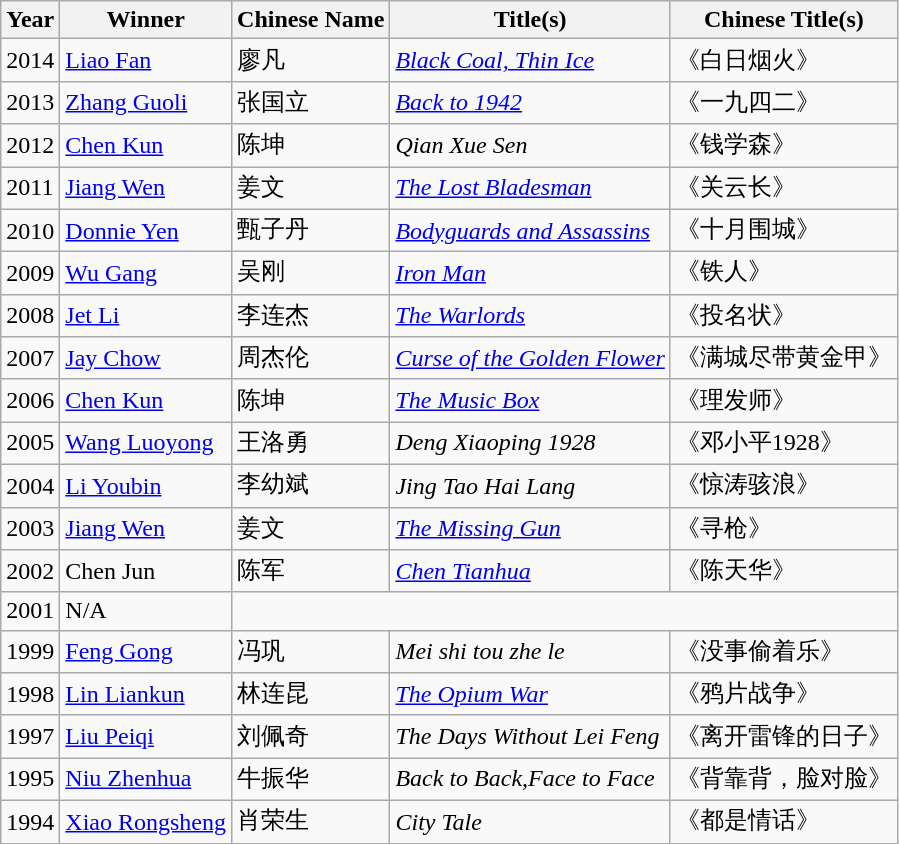<table class="wikitable">
<tr>
<th>Year</th>
<th>Winner</th>
<th>Chinese Name</th>
<th>Title(s)</th>
<th>Chinese Title(s)</th>
</tr>
<tr>
<td>2014</td>
<td><a href='#'>Liao Fan</a></td>
<td>廖凡</td>
<td><em><a href='#'>Black Coal, Thin Ice</a></em></td>
<td>《白日烟火》</td>
</tr>
<tr>
<td>2013</td>
<td><a href='#'>Zhang Guoli</a></td>
<td>张国立</td>
<td><em><a href='#'>Back to 1942</a></em></td>
<td>《一九四二》</td>
</tr>
<tr>
<td>2012</td>
<td><a href='#'>Chen Kun</a></td>
<td>陈坤</td>
<td><em>Qian Xue Sen</em></td>
<td>《钱学森》</td>
</tr>
<tr>
<td>2011</td>
<td><a href='#'>Jiang Wen</a></td>
<td>姜文</td>
<td><em><a href='#'>The Lost Bladesman</a></em></td>
<td>《关云长》</td>
</tr>
<tr>
<td>2010</td>
<td><a href='#'>Donnie Yen</a></td>
<td>甄子丹</td>
<td><em><a href='#'>Bodyguards and Assassins</a></em></td>
<td>《十月围城》</td>
</tr>
<tr>
<td>2009</td>
<td><a href='#'>Wu Gang</a></td>
<td>吴刚</td>
<td><em><a href='#'>Iron Man</a></em></td>
<td>《铁人》</td>
</tr>
<tr>
<td>2008</td>
<td><a href='#'>Jet Li</a></td>
<td>李连杰</td>
<td><em><a href='#'>The Warlords</a></em></td>
<td>《投名状》</td>
</tr>
<tr>
<td>2007</td>
<td><a href='#'>Jay Chow</a></td>
<td>周杰伦</td>
<td><em><a href='#'>Curse of the Golden Flower</a></em></td>
<td>《满城尽带黄金甲》</td>
</tr>
<tr>
<td>2006</td>
<td><a href='#'>Chen Kun</a></td>
<td>陈坤</td>
<td><em><a href='#'>The Music Box</a></em></td>
<td>《理发师》</td>
</tr>
<tr>
<td>2005</td>
<td><a href='#'>Wang Luoyong</a></td>
<td>王洛勇</td>
<td><em>Deng Xiaoping 1928</em></td>
<td>《邓小平1928》</td>
</tr>
<tr>
<td>2004</td>
<td><a href='#'>Li Youbin</a></td>
<td>李幼斌</td>
<td><em>Jing Tao Hai Lang</em></td>
<td>《惊涛骇浪》</td>
</tr>
<tr>
<td>2003</td>
<td><a href='#'>Jiang Wen</a></td>
<td>姜文</td>
<td><em><a href='#'>The Missing Gun</a></em></td>
<td>《寻枪》</td>
</tr>
<tr>
<td>2002</td>
<td>Chen Jun</td>
<td>陈军</td>
<td><em><a href='#'>Chen Tianhua</a></em></td>
<td>《陈天华》</td>
</tr>
<tr>
<td>2001</td>
<td>N/A</td>
</tr>
<tr>
<td>1999</td>
<td><a href='#'>Feng Gong</a></td>
<td>冯巩</td>
<td><em>Mei shi tou zhe le</em></td>
<td>《没事偷着乐》</td>
</tr>
<tr>
<td>1998</td>
<td><a href='#'>Lin Liankun</a></td>
<td>林连昆</td>
<td><em><a href='#'>The Opium War</a></em></td>
<td>《鸦片战争》</td>
</tr>
<tr>
<td>1997</td>
<td><a href='#'>Liu Peiqi</a></td>
<td>刘佩奇</td>
<td><em>The Days Without Lei Feng</em></td>
<td>《离开雷锋的日子》</td>
</tr>
<tr>
<td>1995</td>
<td><a href='#'>Niu Zhenhua</a></td>
<td>牛振华</td>
<td><em>Back to Back,Face to Face</em></td>
<td>《背靠背，脸对脸》</td>
</tr>
<tr>
<td>1994</td>
<td><a href='#'>Xiao Rongsheng</a></td>
<td>肖荣生</td>
<td><em>City Tale</em></td>
<td>《都是情话》</td>
</tr>
</table>
